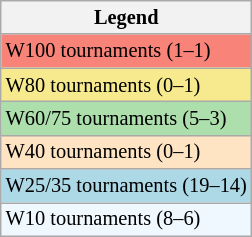<table class=wikitable style="font-size:85%">
<tr>
<th>Legend</th>
</tr>
<tr style="background:#f88379;">
<td>W100 tournaments (1–1)</td>
</tr>
<tr style="background:#f7e98e;">
<td>W80 tournaments (0–1)</td>
</tr>
<tr style="background:#addfad">
<td>W60/75 tournaments (5–3)</td>
</tr>
<tr style="background:#ffe4c4;">
<td>W40 tournaments (0–1)</td>
</tr>
<tr style="background:lightblue;">
<td>W25/35 tournaments (19–14)</td>
</tr>
<tr style="background:#f0f8ff;">
<td>W10 tournaments (8–6)</td>
</tr>
</table>
